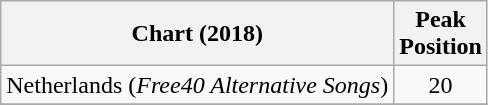<table class="wikitable">
<tr>
<th>Chart (2018)</th>
<th>Peak<br>Position</th>
</tr>
<tr>
<td>Netherlands (<em>Free40 Alternative Songs</em>)</td>
<td style="text-align:center;">20</td>
</tr>
<tr>
</tr>
</table>
